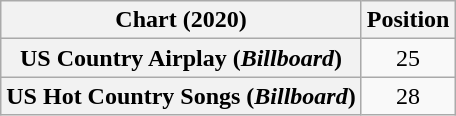<table class="wikitable sortable plainrowheaders" style="text-align:center">
<tr>
<th scope="col">Chart (2020)</th>
<th scope="col">Position</th>
</tr>
<tr>
<th scope="row">US Country Airplay (<em>Billboard</em>)</th>
<td>25</td>
</tr>
<tr>
<th scope="row">US Hot Country Songs (<em>Billboard</em>)</th>
<td>28</td>
</tr>
</table>
